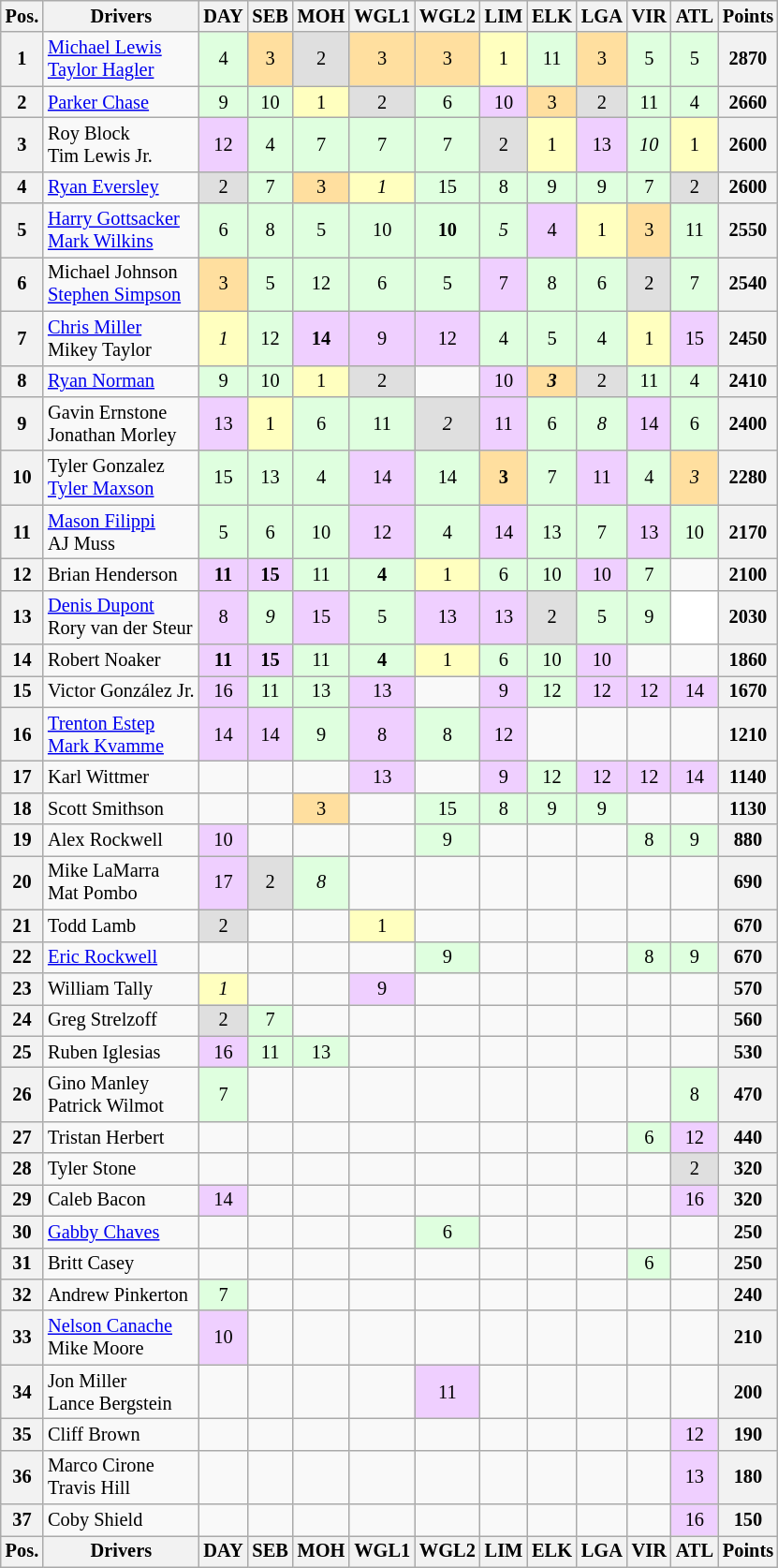<table class="wikitable" style="font-size:85%; text-align:center;">
<tr>
<th>Pos.</th>
<th>Drivers</th>
<th>DAY</th>
<th>SEB</th>
<th>MOH</th>
<th>WGL1</th>
<th>WGL2</th>
<th>LIM</th>
<th>ELK</th>
<th>LGA</th>
<th>VIR</th>
<th>ATL</th>
<th>Points</th>
</tr>
<tr>
<th>1</th>
<td align=left> <a href='#'>Michael Lewis</a><br> <a href='#'>Taylor Hagler</a></td>
<td style="background:#dfffdf;">4</td>
<td style="background:#ffdf9f;">3</td>
<td style="background:#dfdfdf;">2</td>
<td style="background:#ffdf9f;">3</td>
<td style="background:#ffdf9f;">3</td>
<td style="background:#ffffbf;">1</td>
<td style="background:#dfffdf;">11</td>
<td style="background:#ffdf9f;">3</td>
<td style="background:#dfffdf;">5</td>
<td style="background:#dfffdf;">5</td>
<th>2870</th>
</tr>
<tr>
<th>2</th>
<td align=left> <a href='#'>Parker Chase</a></td>
<td style="background:#dfffdf;">9</td>
<td style="background:#dfffdf;">10</td>
<td style="background:#ffffbf;">1</td>
<td style="background:#dfdfdf;">2</td>
<td style="background:#dfffdf;">6</td>
<td style="background:#efcfff;">10</td>
<td style="background:#ffdf9f;">3</td>
<td style="background:#dfdfdf;">2</td>
<td style="background:#dfffdf;">11</td>
<td style="background:#dfffdf;">4</td>
<th>2660</th>
</tr>
<tr>
<th>3</th>
<td align=left> Roy Block<br> Tim Lewis Jr.</td>
<td style="background-color:#efcfff">12</td>
<td style="background:#dfffdf;">4</td>
<td style="background:#dfffdf;">7</td>
<td style="background:#dfffdf;">7</td>
<td style="background:#dfffdf;">7</td>
<td style="background:#dfdfdf;">2</td>
<td style="background:#ffffbf;">1</td>
<td style="background:#efcfff;">13</td>
<td style="background:#dfffdf;"><em>10</em></td>
<td style="background:#ffffbf;">1</td>
<th>2600</th>
</tr>
<tr>
<th>4</th>
<td align=left> <a href='#'>Ryan Eversley</a></td>
<td style="background:#dfdfdf;">2</td>
<td style="background:#dfffdf;">7</td>
<td style="background:#ffdf9f;">3</td>
<td style="background:#ffffbf;"><em>1</em></td>
<td style="background:#dfffdf;">15</td>
<td style="background:#dfffdf;">8</td>
<td style="background:#dfffdf;">9</td>
<td style="background:#dfffdf;">9</td>
<td style="background:#dfffdf;">7</td>
<td style="background:#dfdfdf;">2</td>
<th>2600</th>
</tr>
<tr>
<th>5</th>
<td align=left> <a href='#'>Harry Gottsacker</a><br> <a href='#'>Mark Wilkins</a></td>
<td style="background:#dfffdf;">6</td>
<td style="background:#dfffdf;">8</td>
<td style="background:#dfffdf;">5</td>
<td style="background:#dfffdf;">10</td>
<td style="background:#dfffdf;"><strong>10</strong></td>
<td style="background:#dfffdf;"><em>5</em></td>
<td style="background:#efcfff;">4</td>
<td style="background:#ffffbf;">1</td>
<td style="background:#ffdf9f;">3</td>
<td style="background:#dfffdf;">11</td>
<th>2550</th>
</tr>
<tr>
<th>6</th>
<td align=left> Michael Johnson<br> <a href='#'>Stephen Simpson</a></td>
<td style="background:#ffdf9f;">3</td>
<td style="background:#dfffdf;">5</td>
<td style="background:#dfffdf;">12</td>
<td style="background:#dfffdf;">6</td>
<td style="background:#dfffdf;">5</td>
<td style="background:#efcfff;">7</td>
<td style="background:#dfffdf;">8</td>
<td style="background:#dfffdf;">6</td>
<td style="background:#dfdfdf;">2</td>
<td style="background:#dfffdf;">7</td>
<th>2540</th>
</tr>
<tr>
<th>7</th>
<td align=left> <a href='#'>Chris Miller</a><br> Mikey Taylor</td>
<td style="background:#ffffbf;"><em>1</em></td>
<td style="background:#dfffdf;">12</td>
<td style="background:#efcfff;"><strong>14</strong></td>
<td style="background:#efcfff;">9</td>
<td style="background:#efcfff;">12</td>
<td style="background:#dfffdf;">4</td>
<td style="background:#dfffdf;">5</td>
<td style="background:#dfffdf;">4</td>
<td style="background:#ffffbf;">1</td>
<td style="background:#efcfff;">15</td>
<th>2450</th>
</tr>
<tr>
<th>8</th>
<td align=left> <a href='#'>Ryan Norman</a></td>
<td style="background:#dfffdf;">9</td>
<td style="background:#dfffdf;">10</td>
<td style="background:#ffffbf;">1</td>
<td style="background:#dfdfdf;">2</td>
<td></td>
<td style="background:#efcfff;">10</td>
<td style="background:#ffdf9f;"><strong><em>3</em></strong></td>
<td style="background:#dfdfdf;">2</td>
<td style="background:#dfffdf;">11</td>
<td style="background:#dfffdf;">4</td>
<th>2410</th>
</tr>
<tr>
<th>9</th>
<td align=left> Gavin Ernstone<br> Jonathan Morley</td>
<td style="background-color:#efcfff">13</td>
<td style="background:#ffffbf;">1</td>
<td style="background:#dfffdf;">6</td>
<td style="background:#dfffdf;">11</td>
<td style="background:#dfdfdf;"><em>2</em></td>
<td style="background:#efcfff;">11</td>
<td style="background:#dfffdf;">6</td>
<td style="background:#dfffdf;"><em>8</em></td>
<td style="background:#efcfff;">14</td>
<td style="background:#dfffdf;">6</td>
<th>2400</th>
</tr>
<tr>
<th>10</th>
<td align=left> Tyler Gonzalez<br> <a href='#'>Tyler Maxson</a></td>
<td style="background:#dfffdf;">15</td>
<td style="background:#dfffdf;">13</td>
<td style="background:#dfffdf;">4</td>
<td style="background:#efcfff;">14</td>
<td style="background:#dfffdf;">14</td>
<td style="background:#ffdf9f;"><strong>3</strong></td>
<td style="background:#dfffdf;">7</td>
<td style="background:#efcfff;">11</td>
<td style="background:#dfffdf;">4</td>
<td style="background:#ffdf9f;"><em>3</em></td>
<th>2280</th>
</tr>
<tr>
<th>11</th>
<td align=left> <a href='#'>Mason Filippi</a><br> AJ Muss</td>
<td style="background:#dfffdf;">5</td>
<td style="background:#dfffdf;">6</td>
<td style="background:#dfffdf;">10</td>
<td style="background:#efcfff;">12</td>
<td style="background:#dfffdf;">4</td>
<td style="background:#efcfff;">14</td>
<td style="background:#dfffdf;">13</td>
<td style="background:#dfffdf;">7</td>
<td style="background:#efcfff;">13</td>
<td style="background:#dfffdf;">10</td>
<th>2170</th>
</tr>
<tr>
<th>12</th>
<td align=left> Brian Henderson</td>
<td style="background-color:#efcfff"><strong>11</strong></td>
<td style="background:#efcfff;"><strong>15</strong></td>
<td style="background:#dfffdf;">11</td>
<td style="background:#dfffdf;"><strong>4</strong></td>
<td style="background:#ffffbf;">1</td>
<td style="background:#dfffdf;">6</td>
<td style="background:#dfffdf;">10</td>
<td style="background:#efcfff;">10</td>
<td style="background:#dfffdf;">7</td>
<td></td>
<th>2100</th>
</tr>
<tr>
<th>13</th>
<td align=left> <a href='#'>Denis Dupont</a><br> Rory van der Steur</td>
<td style="background-color:#efcfff">8</td>
<td style="background:#dfffdf;"><em>9</em></td>
<td style="background:#efcfff;">15</td>
<td style="background:#dfffdf;">5</td>
<td style="background:#efcfff;">13</td>
<td style="background:#efcfff;">13</td>
<td style="background:#dfdfdf;">2</td>
<td style="background:#dfffdf;">5</td>
<td style="background:#dfffdf;">9</td>
<td style="background:#ffffff;" align="center"></td>
<th>2030</th>
</tr>
<tr>
<th>14</th>
<td align=left> Robert Noaker</td>
<td style="background-color:#efcfff"><strong>11</strong></td>
<td style="background:#efcfff;"><strong>15</strong></td>
<td style="background:#dfffdf;">11</td>
<td style="background:#dfffdf;"><strong>4</strong></td>
<td style="background:#ffffbf;">1</td>
<td style="background:#dfffdf;">6</td>
<td style="background:#dfffdf;">10</td>
<td style="background:#efcfff;">10</td>
<td></td>
<td></td>
<th>1860</th>
</tr>
<tr>
<th>15</th>
<td align=left> Victor González Jr.</td>
<td style="background-color:#efcfff">16</td>
<td style="background:#dfffdf;">11</td>
<td style="background:#dfffdf;">13</td>
<td style="background:#efcfff;">13</td>
<td></td>
<td style="background:#efcfff;">9</td>
<td style="background:#dfffdf;">12</td>
<td style="background:#efcfff;">12</td>
<td style="background:#efcfff;">12</td>
<td style="background:#efcfff;">14</td>
<th>1670</th>
</tr>
<tr>
<th>16</th>
<td align=left> <a href='#'>Trenton Estep</a><br> <a href='#'>Mark Kvamme</a></td>
<td style="background:#efcfff;">14</td>
<td style="background:#efcfff;">14</td>
<td style="background:#dfffdf;">9</td>
<td style="background:#efcfff;">8</td>
<td style="background:#dfffdf;">8</td>
<td style="background:#efcfff;">12</td>
<td></td>
<td></td>
<td></td>
<td></td>
<th>1210</th>
</tr>
<tr>
<th>17</th>
<td align=left> Karl Wittmer</td>
<td></td>
<td></td>
<td></td>
<td style="background:#efcfff;">13</td>
<td></td>
<td style="background:#efcfff;">9</td>
<td style="background:#dfffdf;">12</td>
<td style="background:#efcfff;">12</td>
<td style="background:#efcfff;">12</td>
<td style="background:#efcfff;">14</td>
<th>1140</th>
</tr>
<tr>
<th>18</th>
<td align=left> Scott Smithson</td>
<td></td>
<td></td>
<td style="background:#ffdf9f;">3</td>
<td></td>
<td style="background:#dfffdf;">15</td>
<td style="background:#dfffdf;">8</td>
<td style="background:#dfffdf;">9</td>
<td style="background:#dfffdf;">9</td>
<td></td>
<td></td>
<th>1130</th>
</tr>
<tr>
<th>19</th>
<td align=left> Alex Rockwell</td>
<td style="background-color:#efcfff">10</td>
<td></td>
<td></td>
<td></td>
<td style="background:#dfffdf;">9</td>
<td></td>
<td></td>
<td></td>
<td style="background:#dfffdf;">8</td>
<td style="background:#dfffdf;">9</td>
<th>880</th>
</tr>
<tr>
<th>20</th>
<td align=left> Mike LaMarra<br> Mat Pombo</td>
<td style="background-color:#efcfff">17</td>
<td style="background:#dfdfdf;">2</td>
<td style="background:#dfffdf;"><em>8</em></td>
<td></td>
<td></td>
<td></td>
<td></td>
<td></td>
<td></td>
<td></td>
<th>690</th>
</tr>
<tr>
<th>21</th>
<td align=left> Todd Lamb</td>
<td style="background:#dfdfdf;">2</td>
<td></td>
<td></td>
<td style="background:#ffffbf;">1</td>
<td></td>
<td></td>
<td></td>
<td></td>
<td></td>
<td></td>
<th>670</th>
</tr>
<tr>
<th>22</th>
<td align=left> <a href='#'>Eric Rockwell</a></td>
<td></td>
<td></td>
<td></td>
<td></td>
<td style="background:#dfffdf;">9</td>
<td></td>
<td></td>
<td></td>
<td style="background:#dfffdf;">8</td>
<td style="background:#dfffdf;">9</td>
<th>670</th>
</tr>
<tr>
<th>23</th>
<td align=left> William Tally</td>
<td style="background:#ffffbf;"><em>1</em></td>
<td></td>
<td></td>
<td style="background:#efcfff;">9</td>
<td></td>
<td></td>
<td></td>
<td></td>
<td></td>
<td></td>
<th>570</th>
</tr>
<tr>
<th>24</th>
<td align=left> Greg Strelzoff</td>
<td style="background:#dfdfdf;">2</td>
<td style="background:#dfffdf;">7</td>
<td></td>
<td></td>
<td></td>
<td></td>
<td></td>
<td></td>
<td></td>
<td></td>
<th>560</th>
</tr>
<tr>
<th>25</th>
<td align=left> Ruben Iglesias</td>
<td style="background-color:#efcfff">16</td>
<td style="background:#dfffdf;">11</td>
<td style="background:#dfffdf;">13</td>
<td></td>
<td></td>
<td></td>
<td></td>
<td></td>
<td></td>
<td></td>
<th>530</th>
</tr>
<tr>
<th>26</th>
<td align=left> Gino Manley<br> Patrick Wilmot</td>
<td style="background:#dfffdf;">7</td>
<td></td>
<td></td>
<td></td>
<td></td>
<td></td>
<td></td>
<td></td>
<td></td>
<td style="background:#dfffdf;">8</td>
<th>470</th>
</tr>
<tr>
<th>27</th>
<td align=left> Tristan Herbert</td>
<td></td>
<td></td>
<td></td>
<td></td>
<td></td>
<td></td>
<td></td>
<td></td>
<td style="background:#dfffdf;">6</td>
<td style="background:#efcfff;">12</td>
<th>440</th>
</tr>
<tr>
<th>28</th>
<td align=left> Tyler Stone</td>
<td></td>
<td></td>
<td></td>
<td></td>
<td></td>
<td></td>
<td></td>
<td></td>
<td></td>
<td style="background:#dfdfdf;">2</td>
<th>320</th>
</tr>
<tr>
<th>29</th>
<td align=left> Caleb Bacon</td>
<td style="background-color:#efcfff">14</td>
<td></td>
<td></td>
<td></td>
<td></td>
<td></td>
<td></td>
<td></td>
<td></td>
<td style="background:#efcfff;">16</td>
<th>320</th>
</tr>
<tr>
<th>30</th>
<td align=left> <a href='#'>Gabby Chaves</a></td>
<td></td>
<td></td>
<td></td>
<td></td>
<td style="background:#dfffdf;">6</td>
<td></td>
<td></td>
<td></td>
<td></td>
<td></td>
<th>250</th>
</tr>
<tr>
<th>31</th>
<td align=left> Britt Casey</td>
<td></td>
<td></td>
<td></td>
<td></td>
<td></td>
<td></td>
<td></td>
<td></td>
<td style="background:#dfffdf;">6</td>
<td></td>
<th>250</th>
</tr>
<tr>
<th>32</th>
<td align=left> Andrew Pinkerton</td>
<td style="background:#dfffdf;">7</td>
<td></td>
<td></td>
<td></td>
<td></td>
<td></td>
<td></td>
<td></td>
<td></td>
<td></td>
<th>240</th>
</tr>
<tr>
<th>33</th>
<td align=left> <a href='#'>Nelson Canache</a><br> Mike Moore</td>
<td style="background-color:#efcfff">10</td>
<td></td>
<td></td>
<td></td>
<td></td>
<td></td>
<td></td>
<td></td>
<td></td>
<td></td>
<th>210</th>
</tr>
<tr>
<th>34</th>
<td align=left> Jon Miller<br> Lance Bergstein</td>
<td></td>
<td></td>
<td></td>
<td></td>
<td style="background-color:#efcfff">11</td>
<td></td>
<td></td>
<td></td>
<td></td>
<td></td>
<th>200</th>
</tr>
<tr>
<th>35</th>
<td align=left> Cliff Brown</td>
<td></td>
<td></td>
<td></td>
<td></td>
<td></td>
<td></td>
<td></td>
<td></td>
<td></td>
<td style="background-color:#efcfff">12</td>
<th>190</th>
</tr>
<tr>
<th>36</th>
<td align=left> Marco Cirone<br> Travis Hill</td>
<td></td>
<td></td>
<td></td>
<td></td>
<td></td>
<td></td>
<td></td>
<td></td>
<td></td>
<td style="background-color:#efcfff">13</td>
<th>180</th>
</tr>
<tr>
<th>37</th>
<td align=left> Coby Shield</td>
<td></td>
<td></td>
<td></td>
<td></td>
<td></td>
<td></td>
<td></td>
<td></td>
<td></td>
<td style="background-color:#efcfff">16</td>
<th>150</th>
</tr>
<tr>
<th>Pos.</th>
<th>Drivers</th>
<th>DAY</th>
<th>SEB</th>
<th>MOH</th>
<th>WGL1</th>
<th>WGL2</th>
<th>LIM</th>
<th>ELK</th>
<th>LGA</th>
<th>VIR</th>
<th>ATL</th>
<th>Points</th>
</tr>
</table>
